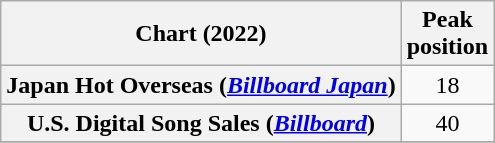<table class="wikitable plainrowheaders" style="text-align:center">
<tr>
<th scope="col">Chart (2022)</th>
<th scope="col">Peak<br>position</th>
</tr>
<tr>
<th scope="row">Japan Hot Overseas (<em><a href='#'>Billboard Japan</a></em>)</th>
<td>18</td>
</tr>
<tr>
<th scope="row">U.S. Digital Song Sales (<em><a href='#'>Billboard</a></em>)</th>
<td>40</td>
</tr>
<tr>
</tr>
</table>
